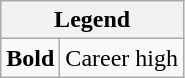<table class="wikitable mw-collapsible mw-collapsed">
<tr>
<th colspan="2">Legend</th>
</tr>
<tr>
<td><strong>Bold</strong></td>
<td>Career high</td>
</tr>
</table>
